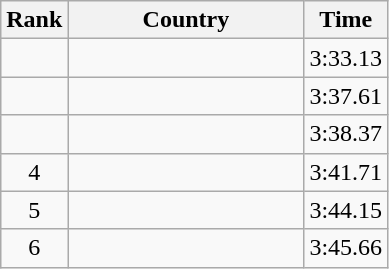<table class="wikitable" style="text-align:center">
<tr>
<th>Rank</th>
<th width=150>Country</th>
<th width=5em>Time</th>
</tr>
<tr>
<td></td>
<td align=left></td>
<td>3:33.13</td>
</tr>
<tr>
<td></td>
<td align=left></td>
<td>3:37.61</td>
</tr>
<tr>
<td></td>
<td align=left></td>
<td>3:38.37</td>
</tr>
<tr>
<td>4</td>
<td align=left></td>
<td>3:41.71</td>
</tr>
<tr>
<td>5</td>
<td align=left></td>
<td>3:44.15</td>
</tr>
<tr>
<td>6</td>
<td align=left></td>
<td>3:45.66</td>
</tr>
</table>
